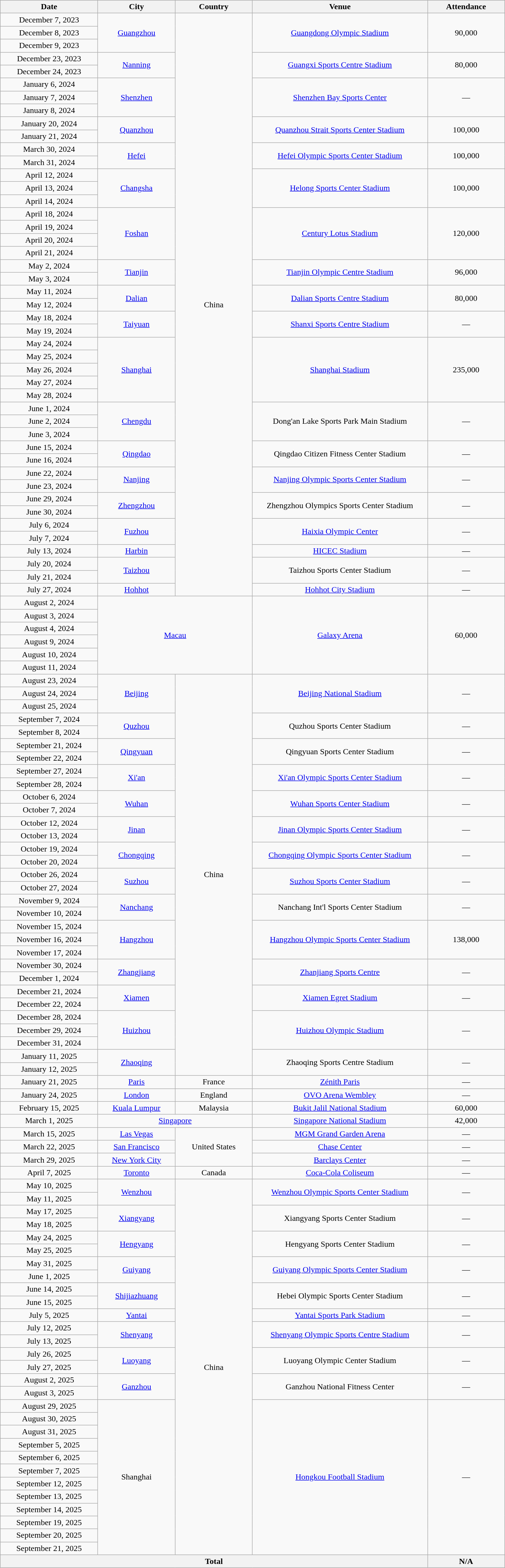<table class="wikitable plainrowheaders" style="text-align:center;">
<tr>
<th scope="col" style="width:11.5em;">Date</th>
<th scope="col" style="width:9em;">City</th>
<th scope="col" style="width:9em;">Country</th>
<th scope="col" style="width:21em;">Venue</th>
<th scope="col" style="width:9em;">Attendance</th>
</tr>
<tr>
<td>December 7, 2023</td>
<td rowspan="3"><a href='#'>Guangzhou</a></td>
<td rowspan="45">China</td>
<td rowspan="3"><a href='#'>Guangdong Olympic Stadium</a></td>
<td rowspan="3">90,000</td>
</tr>
<tr>
<td>December 8, 2023</td>
</tr>
<tr>
<td>December 9, 2023</td>
</tr>
<tr>
<td>December 23, 2023</td>
<td rowspan="2"><a href='#'>Nanning</a></td>
<td rowspan="2"><a href='#'>Guangxi Sports Centre Stadium</a></td>
<td rowspan="2">80,000</td>
</tr>
<tr>
<td>December 24, 2023</td>
</tr>
<tr>
<td>January 6, 2024</td>
<td rowspan="3"><a href='#'>Shenzhen</a></td>
<td rowspan="3"><a href='#'>Shenzhen Bay Sports Center</a></td>
<td rowspan="3">—</td>
</tr>
<tr>
<td>January 7, 2024</td>
</tr>
<tr>
<td>January 8, 2024</td>
</tr>
<tr>
<td>January 20, 2024</td>
<td rowspan="2"><a href='#'>Quanzhou</a></td>
<td rowspan="2"><a href='#'>Quanzhou Strait Sports Center Stadium</a></td>
<td rowspan="2">100,000</td>
</tr>
<tr>
<td>January 21, 2024</td>
</tr>
<tr>
<td>March 30, 2024</td>
<td rowspan="2"><a href='#'>Hefei</a></td>
<td rowspan="2"><a href='#'>Hefei Olympic Sports Center Stadium</a></td>
<td rowspan="2">100,000</td>
</tr>
<tr>
<td>March 31, 2024</td>
</tr>
<tr>
<td>April 12, 2024</td>
<td rowspan="3"><a href='#'>Changsha</a></td>
<td rowspan="3"><a href='#'>Helong Sports Center Stadium</a></td>
<td rowspan="3">100,000</td>
</tr>
<tr>
<td>April 13, 2024</td>
</tr>
<tr>
<td>April 14, 2024</td>
</tr>
<tr>
<td>April 18, 2024</td>
<td rowspan="4"><a href='#'>Foshan</a></td>
<td rowspan="4"><a href='#'>Century Lotus Stadium</a></td>
<td rowspan="4">120,000</td>
</tr>
<tr>
<td>April 19, 2024</td>
</tr>
<tr>
<td>April 20, 2024</td>
</tr>
<tr>
<td>April 21, 2024</td>
</tr>
<tr>
<td>May 2, 2024</td>
<td rowspan="2"><a href='#'>Tianjin</a></td>
<td rowspan="2"><a href='#'>Tianjin Olympic Centre Stadium</a></td>
<td rowspan="2">96,000</td>
</tr>
<tr>
<td>May 3, 2024</td>
</tr>
<tr>
<td>May 11, 2024</td>
<td rowspan="2"><a href='#'>Dalian</a></td>
<td rowspan="2"><a href='#'>Dalian Sports Centre Stadium</a></td>
<td rowspan="2">80,000</td>
</tr>
<tr>
<td>May 12, 2024</td>
</tr>
<tr>
<td>May 18, 2024</td>
<td rowspan="2"><a href='#'>Taiyuan</a></td>
<td rowspan="2"><a href='#'>Shanxi Sports Centre Stadium</a></td>
<td rowspan="2">—</td>
</tr>
<tr>
<td>May 19, 2024</td>
</tr>
<tr>
<td>May 24, 2024</td>
<td rowspan="5"><a href='#'>Shanghai</a></td>
<td rowspan="5"><a href='#'>Shanghai Stadium</a></td>
<td rowspan="5">235,000</td>
</tr>
<tr>
<td>May 25, 2024</td>
</tr>
<tr>
<td>May 26, 2024</td>
</tr>
<tr>
<td>May 27, 2024</td>
</tr>
<tr>
<td>May 28, 2024</td>
</tr>
<tr>
<td>June 1, 2024</td>
<td rowspan="3"><a href='#'>Chengdu</a></td>
<td rowspan="3">Dong'an Lake Sports Park Main Stadium</td>
<td rowspan="3">—</td>
</tr>
<tr>
<td>June 2, 2024</td>
</tr>
<tr>
<td>June 3, 2024</td>
</tr>
<tr>
<td>June 15, 2024</td>
<td rowspan="2"><a href='#'>Qingdao</a></td>
<td rowspan="2">Qingdao Citizen Fitness Center Stadium</td>
<td rowspan="2">—</td>
</tr>
<tr>
<td>June 16, 2024</td>
</tr>
<tr>
<td>June 22, 2024</td>
<td rowspan="2"><a href='#'>Nanjing</a></td>
<td rowspan="2"><a href='#'>Nanjing Olympic Sports Center Stadium</a></td>
<td rowspan="2">—</td>
</tr>
<tr>
<td>June 23, 2024</td>
</tr>
<tr>
<td>June 29, 2024</td>
<td rowspan="2"><a href='#'>Zhengzhou</a></td>
<td rowspan="2">Zhengzhou Olympics Sports Center Stadium</td>
<td rowspan="2">—</td>
</tr>
<tr>
<td>June 30, 2024</td>
</tr>
<tr>
<td>July 6, 2024</td>
<td rowspan="2"><a href='#'>Fuzhou</a></td>
<td rowspan="2"><a href='#'>Haixia Olympic Center</a></td>
<td rowspan="2">—</td>
</tr>
<tr>
<td>July 7, 2024</td>
</tr>
<tr>
<td>July 13, 2024</td>
<td><a href='#'>Harbin</a></td>
<td><a href='#'>HICEC Stadium</a></td>
<td>—</td>
</tr>
<tr>
<td>July 20, 2024</td>
<td rowspan="2"><a href='#'>Taizhou</a></td>
<td rowspan="2">Taizhou Sports Center Stadium</td>
<td rowspan="2">—</td>
</tr>
<tr>
<td>July 21, 2024</td>
</tr>
<tr>
<td>July 27, 2024</td>
<td><a href='#'>Hohhot</a></td>
<td><a href='#'>Hohhot City Stadium</a></td>
<td>—</td>
</tr>
<tr>
<td>August 2, 2024</td>
<td colspan="2" rowspan="6"><a href='#'>Macau</a></td>
<td rowspan="6"><a href='#'>Galaxy Arena</a></td>
<td rowspan="6">60,000</td>
</tr>
<tr>
<td>August 3, 2024</td>
</tr>
<tr>
<td>August 4, 2024</td>
</tr>
<tr>
<td>August 9, 2024</td>
</tr>
<tr>
<td>August 10, 2024</td>
</tr>
<tr>
<td>August 11, 2024</td>
</tr>
<tr>
<td>August 23, 2024</td>
<td rowspan="3"><a href='#'>Beijing</a></td>
<td rowspan="31">China</td>
<td rowspan="3"><a href='#'>Beijing National Stadium</a></td>
<td rowspan="3">—</td>
</tr>
<tr>
<td>August 24, 2024</td>
</tr>
<tr>
<td>August 25, 2024</td>
</tr>
<tr>
<td>September 7, 2024</td>
<td rowspan="2"><a href='#'>Quzhou</a></td>
<td rowspan="2">Quzhou Sports Center Stadium</td>
<td rowspan="2">—</td>
</tr>
<tr>
<td>September 8, 2024</td>
</tr>
<tr>
<td>September 21, 2024</td>
<td rowspan="2"><a href='#'>Qingyuan</a></td>
<td rowspan="2">Qingyuan Sports Center Stadium</td>
<td rowspan="2">—</td>
</tr>
<tr>
<td>September 22, 2024</td>
</tr>
<tr>
<td>September 27, 2024</td>
<td rowspan="2"><a href='#'>Xi'an</a></td>
<td rowspan="2"><a href='#'>Xi'an Olympic Sports Center Stadium</a></td>
<td rowspan="2">—</td>
</tr>
<tr>
<td>September 28, 2024</td>
</tr>
<tr>
<td>October 6, 2024</td>
<td rowspan="2"><a href='#'>Wuhan</a></td>
<td rowspan="2"><a href='#'>Wuhan Sports Center Stadium</a></td>
<td rowspan="2">—</td>
</tr>
<tr>
<td>October 7, 2024</td>
</tr>
<tr>
<td>October 12, 2024</td>
<td rowspan="2"><a href='#'>Jinan</a></td>
<td rowspan="2"><a href='#'>Jinan Olympic Sports Center Stadium</a></td>
<td rowspan="2">—</td>
</tr>
<tr>
<td>October 13, 2024</td>
</tr>
<tr>
<td>October 19, 2024</td>
<td rowspan="2"><a href='#'>Chongqing</a></td>
<td rowspan="2"><a href='#'>Chongqing Olympic Sports Center Stadium</a></td>
<td rowspan="2">—</td>
</tr>
<tr>
<td>October 20, 2024</td>
</tr>
<tr>
<td>October 26, 2024</td>
<td rowspan="2"><a href='#'>Suzhou</a></td>
<td rowspan="2"><a href='#'>Suzhou Sports Center Stadium</a></td>
<td rowspan="2">—</td>
</tr>
<tr>
<td>October 27, 2024</td>
</tr>
<tr>
<td>November 9, 2024</td>
<td rowspan="2"><a href='#'>Nanchang</a></td>
<td rowspan="2">Nanchang Int'l Sports Center Stadium</td>
<td rowspan="2">—</td>
</tr>
<tr>
<td>November 10, 2024</td>
</tr>
<tr>
<td>November 15, 2024</td>
<td rowspan="3"><a href='#'>Hangzhou</a></td>
<td rowspan="3"><a href='#'>Hangzhou Olympic Sports Center Stadium</a></td>
<td rowspan="3">138,000</td>
</tr>
<tr>
<td>November 16, 2024</td>
</tr>
<tr>
<td>November 17, 2024</td>
</tr>
<tr>
<td>November 30, 2024</td>
<td rowspan="2"><a href='#'>Zhangjiang</a></td>
<td rowspan="2"><a href='#'>Zhanjiang Sports Centre</a></td>
<td rowspan="2">—</td>
</tr>
<tr>
<td>December 1, 2024</td>
</tr>
<tr>
<td>December 21, 2024</td>
<td rowspan="2"><a href='#'>Xiamen</a></td>
<td rowspan="2"><a href='#'>Xiamen Egret Stadium</a></td>
<td rowspan="2">—</td>
</tr>
<tr>
<td>December 22, 2024</td>
</tr>
<tr>
<td>December 28, 2024</td>
<td rowspan="3"><a href='#'>Huizhou</a></td>
<td rowspan="3"><a href='#'>Huizhou Olympic Stadium</a></td>
<td rowspan="3">—</td>
</tr>
<tr>
<td>December 29, 2024</td>
</tr>
<tr>
<td>December 31, 2024</td>
</tr>
<tr>
<td>January 11, 2025</td>
<td rowspan="2"><a href='#'>Zhaoqing</a></td>
<td rowspan="2">Zhaoqing Sports Centre Stadium</td>
<td rowspan="2">—</td>
</tr>
<tr>
<td>January 12, 2025</td>
</tr>
<tr>
<td>January 21, 2025</td>
<td><a href='#'>Paris</a></td>
<td>France</td>
<td><a href='#'>Zénith Paris</a></td>
<td>—</td>
</tr>
<tr>
<td>January 24, 2025</td>
<td><a href='#'>London</a></td>
<td>England</td>
<td><a href='#'>OVO Arena Wembley</a></td>
<td>—</td>
</tr>
<tr>
<td>February 15, 2025</td>
<td><a href='#'>Kuala Lumpur</a></td>
<td>Malaysia</td>
<td><a href='#'>Bukit Jalil National Stadium</a></td>
<td>60,000</td>
</tr>
<tr>
<td>March 1, 2025</td>
<td colspan="2"><a href='#'>Singapore</a></td>
<td><a href='#'>Singapore National Stadium</a></td>
<td>42,000</td>
</tr>
<tr>
<td>March 15, 2025</td>
<td><a href='#'>Las Vegas</a></td>
<td rowspan="3">United States</td>
<td><a href='#'>MGM Grand Garden Arena</a></td>
<td>—</td>
</tr>
<tr>
<td>March 22, 2025</td>
<td><a href='#'>San Francisco</a></td>
<td><a href='#'>Chase Center</a></td>
<td>—</td>
</tr>
<tr>
<td>March 29, 2025</td>
<td><a href='#'>New York City</a></td>
<td><a href='#'>Barclays Center</a></td>
<td>—</td>
</tr>
<tr>
<td>April 7, 2025</td>
<td><a href='#'>Toronto</a></td>
<td rowspan="1">Canada</td>
<td><a href='#'>Coca-Cola Coliseum</a></td>
<td>—</td>
</tr>
<tr>
<td>May 10, 2025</td>
<td rowspan="2"><a href='#'>Wenzhou</a></td>
<td rowspan="29">China</td>
<td rowspan="2"><a href='#'>Wenzhou Olympic Sports Center Stadium</a></td>
<td rowspan="2">—</td>
</tr>
<tr>
<td>May 11, 2025</td>
</tr>
<tr>
<td>May 17, 2025</td>
<td rowspan="2"><a href='#'>Xiangyang</a></td>
<td rowspan="2">Xiangyang Sports Center Stadium</td>
<td rowspan="2">—</td>
</tr>
<tr>
<td>May 18, 2025</td>
</tr>
<tr>
<td>May 24, 2025</td>
<td rowspan="2"><a href='#'>Hengyang</a></td>
<td rowspan="2">Hengyang Sports Center Stadium</td>
<td rowspan="2">—</td>
</tr>
<tr>
<td>May 25, 2025</td>
</tr>
<tr>
<td>May 31, 2025</td>
<td rowspan="2"><a href='#'>Guiyang</a></td>
<td rowspan="2"><a href='#'>Guiyang Olympic Sports Center Stadium</a></td>
<td rowspan="2">—</td>
</tr>
<tr>
<td>June 1, 2025</td>
</tr>
<tr>
<td>June 14, 2025</td>
<td rowspan="2"><a href='#'>Shijiazhuang</a></td>
<td rowspan="2">Hebei Olympic Sports Center Stadium</td>
<td rowspan="2">—</td>
</tr>
<tr>
<td>June 15, 2025</td>
</tr>
<tr>
<td>July 5, 2025</td>
<td><a href='#'>Yantai</a></td>
<td><a href='#'>Yantai Sports Park Stadium</a></td>
<td>—</td>
</tr>
<tr>
<td>July 12, 2025</td>
<td rowspan="2"><a href='#'>Shenyang</a></td>
<td rowspan="2"><a href='#'>Shenyang Olympic Sports Centre Stadium</a></td>
<td rowspan="2">—</td>
</tr>
<tr>
<td>July 13, 2025</td>
</tr>
<tr>
<td>July 26, 2025</td>
<td rowspan="2"><a href='#'>Luoyang</a></td>
<td rowspan="2">Luoyang Olympic Center Stadium</td>
<td rowspan="2">—</td>
</tr>
<tr>
<td>July 27, 2025</td>
</tr>
<tr>
<td>August 2, 2025</td>
<td rowspan="2"><a href='#'>Ganzhou</a></td>
<td rowspan="2">Ganzhou National Fitness Center</td>
<td rowspan="2">—</td>
</tr>
<tr>
<td>August 3, 2025</td>
</tr>
<tr>
<td>August 29, 2025</td>
<td rowspan="12">Shanghai</td>
<td rowspan="12"><a href='#'>Hongkou Football Stadium</a></td>
<td rowspan="12">—</td>
</tr>
<tr>
<td>August 30, 2025</td>
</tr>
<tr>
<td>August 31, 2025</td>
</tr>
<tr>
<td>September 5, 2025</td>
</tr>
<tr>
<td>September 6, 2025</td>
</tr>
<tr>
<td>September 7, 2025</td>
</tr>
<tr>
<td>September 12, 2025</td>
</tr>
<tr>
<td>September 13, 2025</td>
</tr>
<tr>
<td>September 14, 2025</td>
</tr>
<tr>
<td>September 19, 2025</td>
</tr>
<tr>
<td>September 20, 2025</td>
</tr>
<tr>
<td>September 21, 2025</td>
</tr>
<tr>
<th colspan="4">Total</th>
<th>N/A</th>
</tr>
</table>
